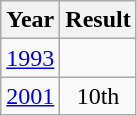<table class="wikitable" style="text-align:center">
<tr>
<th>Year</th>
<th>Result</th>
</tr>
<tr>
<td><a href='#'>1993</a></td>
<td></td>
</tr>
<tr>
<td><a href='#'>2001</a></td>
<td>10th</td>
</tr>
</table>
